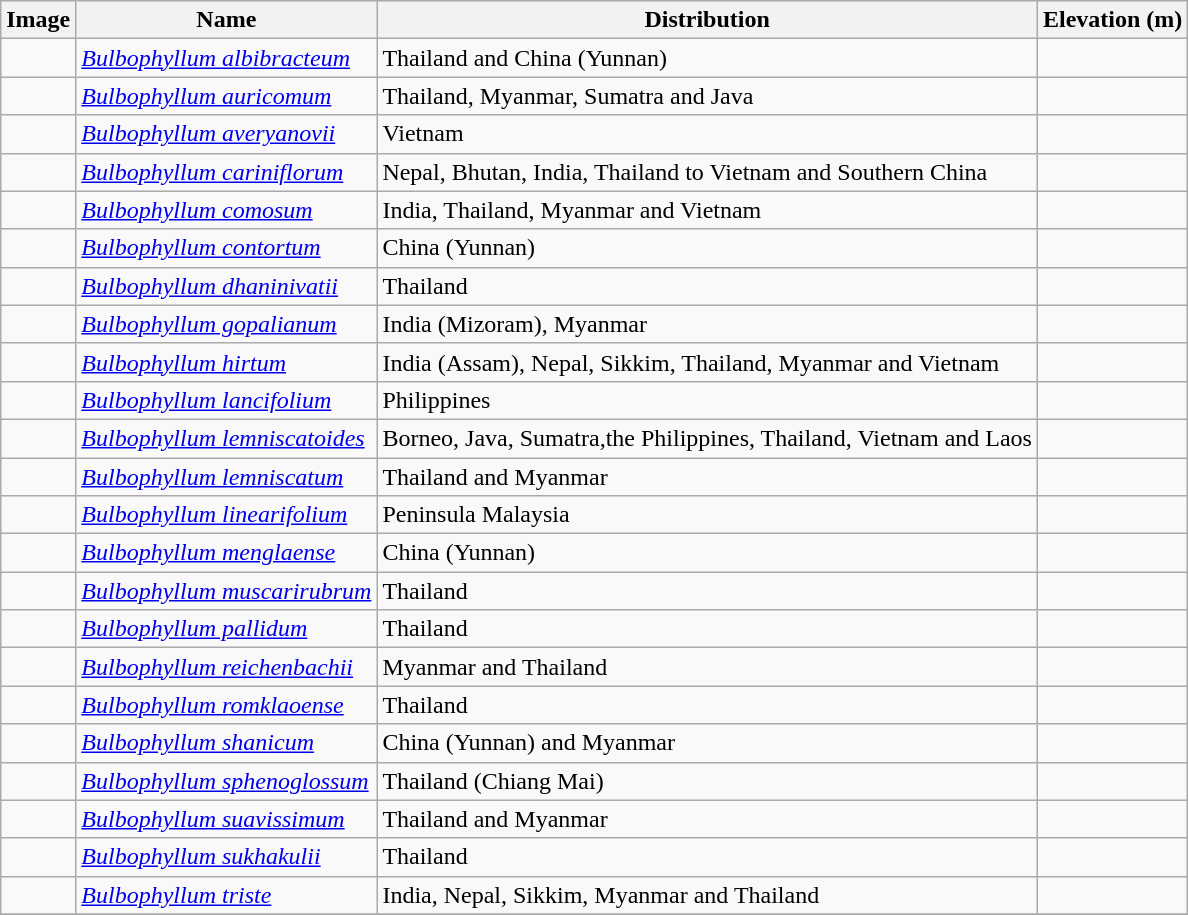<table class="wikitable collapsible">
<tr>
<th>Image</th>
<th>Name</th>
<th>Distribution</th>
<th>Elevation (m)</th>
</tr>
<tr>
<td></td>
<td><em><a href='#'>Bulbophyllum albibracteum</a></em> </td>
<td>Thailand and China (Yunnan)</td>
<td></td>
</tr>
<tr>
<td></td>
<td><em><a href='#'>Bulbophyllum auricomum</a></em> </td>
<td>Thailand, Myanmar, Sumatra and Java</td>
<td></td>
</tr>
<tr>
<td></td>
<td><em><a href='#'>Bulbophyllum averyanovii</a></em> </td>
<td>Vietnam</td>
<td></td>
</tr>
<tr>
<td></td>
<td><em><a href='#'>Bulbophyllum cariniflorum</a></em> </td>
<td>Nepal, Bhutan, India, Thailand to Vietnam and Southern China</td>
<td></td>
</tr>
<tr>
<td></td>
<td><em><a href='#'>Bulbophyllum comosum</a></em> </td>
<td>India, Thailand, Myanmar and Vietnam</td>
<td></td>
</tr>
<tr>
<td></td>
<td><em><a href='#'>Bulbophyllum contortum</a></em> </td>
<td>China (Yunnan)</td>
<td></td>
</tr>
<tr>
<td></td>
<td><em><a href='#'>Bulbophyllum dhaninivatii</a></em> </td>
<td>Thailand</td>
<td></td>
</tr>
<tr>
<td></td>
<td><em><a href='#'>Bulbophyllum gopalianum</a></em> </td>
<td>India (Mizoram), Myanmar</td>
<td></td>
</tr>
<tr>
<td></td>
<td><em><a href='#'>Bulbophyllum hirtum</a></em> </td>
<td>India (Assam), Nepal, Sikkim, Thailand, Myanmar and Vietnam</td>
<td></td>
</tr>
<tr>
<td></td>
<td><em><a href='#'>Bulbophyllum lancifolium</a></em> </td>
<td>Philippines</td>
<td></td>
</tr>
<tr>
<td></td>
<td><em><a href='#'>Bulbophyllum lemniscatoides</a></em> </td>
<td>Borneo, Java, Sumatra,the Philippines, Thailand, Vietnam and Laos</td>
<td></td>
</tr>
<tr>
<td></td>
<td><em><a href='#'>Bulbophyllum lemniscatum</a></em> </td>
<td>Thailand and Myanmar</td>
<td></td>
</tr>
<tr>
<td></td>
<td><em><a href='#'>Bulbophyllum linearifolium</a></em> </td>
<td>Peninsula Malaysia</td>
<td></td>
</tr>
<tr>
<td></td>
<td><em><a href='#'>Bulbophyllum menglaense</a></em> </td>
<td>China (Yunnan)</td>
<td></td>
</tr>
<tr>
<td></td>
<td><em><a href='#'>Bulbophyllum muscarirubrum</a></em> </td>
<td>Thailand</td>
<td></td>
</tr>
<tr>
<td></td>
<td><em><a href='#'>Bulbophyllum pallidum</a></em> </td>
<td>Thailand</td>
<td></td>
</tr>
<tr>
<td></td>
<td><em><a href='#'>Bulbophyllum reichenbachii</a></em> </td>
<td>Myanmar and Thailand</td>
<td></td>
</tr>
<tr>
<td></td>
<td><em><a href='#'>Bulbophyllum romklaoense</a></em> </td>
<td>Thailand</td>
<td></td>
</tr>
<tr>
<td></td>
<td><em><a href='#'>Bulbophyllum shanicum</a></em> </td>
<td>China (Yunnan) and Myanmar</td>
<td></td>
</tr>
<tr>
<td></td>
<td><em><a href='#'>Bulbophyllum sphenoglossum</a></em> </td>
<td>Thailand (Chiang Mai)</td>
<td></td>
</tr>
<tr>
<td></td>
<td><em><a href='#'>Bulbophyllum suavissimum</a></em> </td>
<td>Thailand and Myanmar</td>
<td></td>
</tr>
<tr>
<td></td>
<td><em><a href='#'>Bulbophyllum sukhakulii</a></em> </td>
<td>Thailand</td>
<td></td>
</tr>
<tr>
<td></td>
<td><em><a href='#'>Bulbophyllum triste</a></em> </td>
<td>India, Nepal, Sikkim, Myanmar and Thailand</td>
<td></td>
</tr>
<tr>
</tr>
</table>
